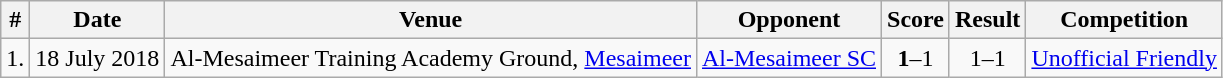<table class="wikitable">
<tr>
<th>#</th>
<th>Date</th>
<th>Venue</th>
<th>Opponent</th>
<th>Score</th>
<th>Result</th>
<th>Competition</th>
</tr>
<tr>
<td>1.</td>
<td>18 July 2018</td>
<td>Al-Mesaimeer Training Academy Ground, <a href='#'>Mesaimeer</a></td>
<td> <a href='#'>Al-Mesaimeer SC</a></td>
<td align=center><strong>1</strong>–1</td>
<td align=center>1–1</td>
<td><a href='#'>Unofficial Friendly</a></td>
</tr>
</table>
